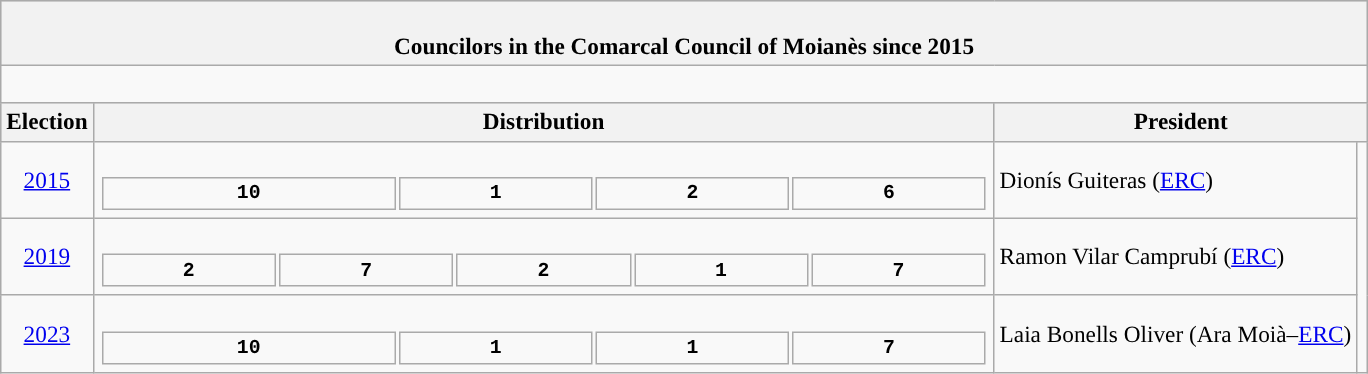<table class="wikitable" style="font-size:97%;">
<tr bgcolor="#CCCCCC">
<th colspan="4"><br>Councilors in the Comarcal Council of Moianès since 2015</th>
</tr>
<tr>
<td colspan="4"><br>








</td>
</tr>
<tr bgcolor="#CCCCCC">
<th>Election</th>
<th>Distribution</th>
<th colspan="2">President</th>
</tr>
<tr>
<td align=center><a href='#'>2015</a></td>
<td><br><table style="width:45em; font-size:85%; text-align:center; font-family:Courier New;">
<tr style="font-weight:bold">
<td style="background:">10</td>
<td style="background:">1</td>
<td style="background:">2</td>
<td style="background:">6</td>
</tr>
</table>
</td>
<td>Dionís Guiteras (<a href='#'>ERC</a>)</td>
<td rowspan="3" style="background:"></td>
</tr>
<tr>
<td align=center><a href='#'>2019</a></td>
<td><br><table style="width:45em; font-size:85%; text-align:center; font-family:Courier New;">
<tr style="font-weight:bold">
<td style="background:">2</td>
<td style="background:">7</td>
<td style="background:">2</td>
<td style="background:">1</td>
<td style="background:">7</td>
</tr>
</table>
</td>
<td>Ramon Vilar Camprubí (<a href='#'>ERC</a>)</td>
</tr>
<tr>
<td align=center><a href='#'>2023</a></td>
<td><br><table style="width:45em; font-size:85%; text-align:center; font-family:Courier New;">
<tr style="font-weight:bold">
<td style="background:">10</td>
<td style="background:">1</td>
<td style="background:">1</td>
<td style="background:">7</td>
</tr>
</table>
</td>
<td>Laia Bonells Oliver (Ara Moià–<a href='#'>ERC</a>)</td>
</tr>
</table>
